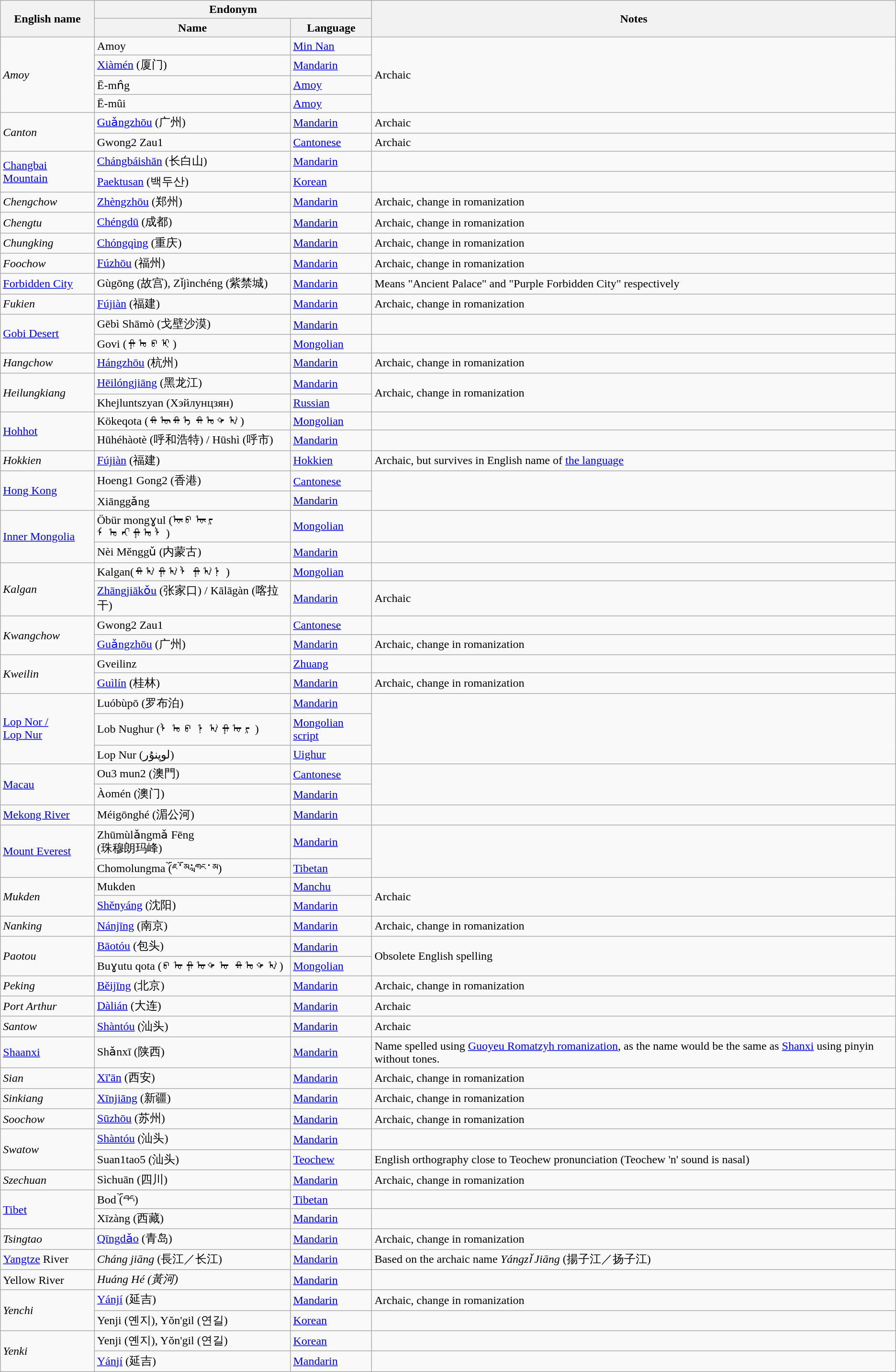<table class="wikitable sortable mw-collapsible">
<tr>
<th rowspan="2">English name</th>
<th colspan="2">Endonym</th>
<th rowspan="2">Notes</th>
</tr>
<tr>
<th>Name</th>
<th>Language</th>
</tr>
<tr>
<td rowspan="4"><em>Amoy</em></td>
<td>Amoy</td>
<td><a href='#'>Min Nan</a></td>
<td rowspan="4">Archaic</td>
</tr>
<tr>
<td><a href='#'>Xiàmén</a> (厦门)</td>
<td><a href='#'>Mandarin</a></td>
</tr>
<tr>
<td>Ē-mn̂g</td>
<td><a href='#'>Amoy</a></td>
</tr>
<tr>
<td>Ē-mûi</td>
<td><a href='#'>Amoy</a></td>
</tr>
<tr>
<td rowspan="2"><em>Canton</em></td>
<td><a href='#'>Guǎngzhōu</a> (广州)</td>
<td><a href='#'>Mandarin</a></td>
<td>Archaic</td>
</tr>
<tr>
<td>Gwong2 Zau1</td>
<td><a href='#'>Cantonese</a></td>
<td>Archaic</td>
</tr>
<tr>
<td rowspan="2"><a href='#'>Changbai Mountain</a></td>
<td><a href='#'>Chángbáishān</a> (长白山)</td>
<td><a href='#'>Mandarin</a></td>
<td></td>
</tr>
<tr>
<td><a href='#'>Paektusan</a> (백두산)</td>
<td><a href='#'>Korean</a></td>
<td></td>
</tr>
<tr>
<td><em>Chengchow</em></td>
<td><a href='#'>Zhèngzhōu</a> (郑州)</td>
<td><a href='#'>Mandarin</a></td>
<td>Archaic, change in romanization</td>
</tr>
<tr>
<td><em>Chengtu</em></td>
<td><a href='#'>Chéngdū</a> (成都)</td>
<td><a href='#'>Mandarin</a></td>
<td>Archaic, change in romanization</td>
</tr>
<tr>
<td><em>Chungking</em></td>
<td><a href='#'>Chóngqìng</a> (重庆)</td>
<td><a href='#'>Mandarin</a></td>
<td>Archaic, change in romanization</td>
</tr>
<tr>
<td><em>Foochow</em></td>
<td><a href='#'>Fúzhōu</a> (福州)</td>
<td><a href='#'>Mandarin</a></td>
<td>Archaic, change in romanization</td>
</tr>
<tr>
<td><a href='#'>Forbidden City</a></td>
<td>Gùgōng (故宫), Zǐjìnchéng (紫禁城)</td>
<td><a href='#'>Mandarin</a></td>
<td>Means "Ancient Palace" and "Purple Forbidden City" respectively</td>
</tr>
<tr>
<td><em>Fukien</em></td>
<td><a href='#'>Fújiàn</a> (福建)</td>
<td><a href='#'>Mandarin</a></td>
<td>Archaic, change in romanization</td>
</tr>
<tr>
<td rowspan="2"><a href='#'>Gobi Desert</a></td>
<td>Gēbì Shāmò (戈壁沙漠)</td>
<td><a href='#'>Mandarin</a></td>
<td></td>
</tr>
<tr>
<td>Govi (ᠭᠣᠪᠢ)</td>
<td><a href='#'>Mongolian</a></td>
<td></td>
</tr>
<tr>
<td><em>Hangchow</em></td>
<td><a href='#'>Hángzhōu</a> (杭州)</td>
<td><a href='#'>Mandarin</a></td>
<td>Archaic, change in romanization</td>
</tr>
<tr>
<td rowspan="2"><em>Heilungkiang</em></td>
<td><a href='#'>Hēilóngjiāng</a> (黑龙江)</td>
<td><a href='#'>Mandarin</a></td>
<td rowspan="2">Archaic, change in romanization</td>
</tr>
<tr>
<td>Khejluntszyan (Хэйлунцзян)</td>
<td><a href='#'>Russian</a></td>
</tr>
<tr>
<td rowspan="2"><a href='#'>Hohhot</a></td>
<td>Kökeqota (ᠬᠥᠬᠡᠬᠣᠲᠠ)</td>
<td><a href='#'>Mongolian</a></td>
<td></td>
</tr>
<tr>
<td>Hūhéhàotè (呼和浩特) / Hūshì (呼市)</td>
<td><a href='#'>Mandarin</a></td>
<td></td>
</tr>
<tr>
<td><em>Hokkien</em></td>
<td><a href='#'>Fújiàn</a> (福建)</td>
<td><a href='#'>Hokkien</a></td>
<td>Archaic, but survives in English name of <a href='#'>the language</a></td>
</tr>
<tr>
<td rowspan="2"><a href='#'>Hong Kong</a></td>
<td>Hoeng1 Gong2  (香港)</td>
<td><a href='#'>Cantonese</a></td>
<td rowspan="2"></td>
</tr>
<tr>
<td>Xiānggǎng</td>
<td><a href='#'>Mandarin</a></td>
</tr>
<tr>
<td rowspan="2"><a href='#'>Inner Mongolia</a></td>
<td>Öbür mongɣul (ᠦᠪᠦᠷ ᠮᠣᠩᠭᠣᠯ)</td>
<td><a href='#'>Mongolian</a></td>
<td></td>
</tr>
<tr>
<td>Nèi Měnggǔ (内蒙古)</td>
<td><a href='#'>Mandarin</a></td>
<td></td>
</tr>
<tr>
<td rowspan="2"><em>Kalgan</em></td>
<td>Kalgan(ᠬᠠᠭᠠᠯᠭᠠᠨ)</td>
<td><a href='#'>Mongolian</a></td>
<td></td>
</tr>
<tr>
<td><a href='#'>Zhāngjiākǒu</a> (张家口) / Kālāgàn (喀拉干)</td>
<td><a href='#'>Mandarin</a></td>
<td>Archaic</td>
</tr>
<tr>
<td rowspan="2"><em>Kwangchow</em></td>
<td>Gwong2 Zau1</td>
<td><a href='#'>Cantonese</a></td>
<td></td>
</tr>
<tr>
<td><a href='#'>Guǎngzhōu</a> (广州)</td>
<td><a href='#'>Mandarin</a></td>
<td>Archaic, change in romanization</td>
</tr>
<tr>
<td rowspan="2"><em>Kweilin</em></td>
<td>Gveilinz</td>
<td><a href='#'>Zhuang</a></td>
<td></td>
</tr>
<tr>
<td><a href='#'>Guìlín</a> (桂林)</td>
<td><a href='#'>Mandarin</a></td>
<td>Archaic, change in romanization</td>
</tr>
<tr>
<td rowspan="3"><a href='#'>Lop Nor /</a><br><a href='#'>Lop Nur</a></td>
<td>Luóbùpō (罗布泊)</td>
<td><a href='#'>Mandarin</a></td>
<td rowspan="3"></td>
</tr>
<tr>
<td>Lob Nughur (ᠯᠣᠪ ᠨᠠᠭᠤᠷ)</td>
<td><a href='#'>Mongolian script</a></td>
</tr>
<tr>
<td>Lop Nur (لوپنۇر)</td>
<td><a href='#'>Uighur</a></td>
</tr>
<tr>
<td rowspan="2"><a href='#'>Macau</a></td>
<td>Ou3 mun2 (澳門)</td>
<td><a href='#'>Cantonese</a></td>
<td rowspan="2"></td>
</tr>
<tr>
<td>Àomén (澳门)</td>
<td><a href='#'>Mandarin</a></td>
</tr>
<tr>
<td><a href='#'>Mekong River</a></td>
<td>Méigōnghé (湄公河)</td>
<td><a href='#'>Mandarin</a></td>
<td></td>
</tr>
<tr>
<td rowspan="2"><a href='#'>Mount Everest</a></td>
<td>Zhūmùlǎngmǎ Fēng<br>(珠穆朗玛峰)</td>
<td><a href='#'>Mandarin</a></td>
<td rowspan="2"></td>
</tr>
<tr>
<td>Chomolungma (ཇོ་མོ་གླང་མ)</td>
<td><a href='#'>Tibetan</a></td>
</tr>
<tr>
<td rowspan="2"><em>Mukden</em></td>
<td>Mukden</td>
<td><a href='#'>Manchu</a></td>
<td rowspan="2">Archaic</td>
</tr>
<tr>
<td><a href='#'>Shěnyáng</a> (沈阳)</td>
<td><a href='#'>Mandarin</a></td>
</tr>
<tr>
<td><em>Nanking</em></td>
<td><a href='#'>Nánjīng</a> (南京)</td>
<td><a href='#'>Mandarin</a></td>
<td>Archaic, change in romanization</td>
</tr>
<tr>
<td rowspan="2"><em>Paotou</em></td>
<td><a href='#'>Bāotóu</a> (包头)</td>
<td><a href='#'>Mandarin</a></td>
<td rowspan="2">Obsolete English spelling</td>
</tr>
<tr>
<td>Buɣutu qota (ᠪᠤᠭᠤᠲᠤ ᠬᠣᠲᠠ)</td>
<td><a href='#'>Mongolian</a></td>
</tr>
<tr>
<td><em>Peking</em></td>
<td><a href='#'>Běijīng</a> (北京)</td>
<td><a href='#'>Mandarin</a></td>
<td>Archaic, change in romanization</td>
</tr>
<tr>
<td><em>Port Arthur</em></td>
<td><a href='#'>Dàlián</a> (大连)</td>
<td><a href='#'>Mandarin</a></td>
<td>Archaic</td>
</tr>
<tr>
<td><em>Santow</em></td>
<td><a href='#'>Shàntóu</a> (汕头)</td>
<td><a href='#'>Mandarin</a></td>
<td>Archaic</td>
</tr>
<tr>
<td><a href='#'>Shaanxi</a></td>
<td>Shǎnxī (陕西)</td>
<td><a href='#'>Mandarin</a></td>
<td>Name spelled using <a href='#'>Guoyeu Romatzyh romanization</a>, as the name would be the same as <a href='#'>Shanxi</a> using pinyin without tones.</td>
</tr>
<tr>
<td><em>Sian</em></td>
<td><a href='#'>Xī'ān</a> (西安)</td>
<td><a href='#'>Mandarin</a></td>
<td>Archaic, change in romanization</td>
</tr>
<tr>
<td><em>Sinkiang</em></td>
<td><a href='#'>Xīnjiāng</a> (新疆)</td>
<td><a href='#'>Mandarin</a></td>
<td>Archaic, change in romanization</td>
</tr>
<tr>
<td><em>Soochow</em></td>
<td><a href='#'>Sūzhōu</a> (苏州)</td>
<td><a href='#'>Mandarin</a></td>
<td>Archaic, change in romanization</td>
</tr>
<tr>
<td rowspan="2"><em>Swatow</em></td>
<td><a href='#'>Shàntóu</a> (汕头)</td>
<td><a href='#'>Mandarin</a></td>
<td></td>
</tr>
<tr>
<td>Suan1tao5 (汕头)</td>
<td><a href='#'>Teochew</a></td>
<td>English orthography close to Teochew pronunciation (Teochew 'n' sound is nasal)</td>
</tr>
<tr>
<td><em>Szechuan</em></td>
<td>Sìchuān (四川)</td>
<td><a href='#'>Mandarin</a></td>
<td>Archaic, change in romanization</td>
</tr>
<tr>
<td rowspan="2"><a href='#'>Tibet</a></td>
<td>Bod (བོད)</td>
<td><a href='#'>Tibetan</a></td>
<td></td>
</tr>
<tr>
<td>Xīzàng (西藏)</td>
<td><a href='#'>Mandarin</a></td>
<td></td>
</tr>
<tr>
<td><em>Tsingtao</em></td>
<td><a href='#'>Qīngdǎo</a> (青岛)</td>
<td><a href='#'>Mandarin</a></td>
<td>Archaic, change in romanization</td>
</tr>
<tr>
<td><a href='#'>Yangtze</a> River</td>
<td><em>Cháng jiāng</em> (長江／长江)</td>
<td><a href='#'>Mandarin</a></td>
<td>Based on the archaic name <em>Yángzǐ Jiāng</em> (揚子江／扬子江)</td>
</tr>
<tr>
<td>Yellow River</td>
<td><em>Huáng Hé (黃河)</em></td>
<td><a href='#'>Mandarin</a></td>
<td></td>
</tr>
<tr>
<td rowspan="2"><em>Yenchi</em></td>
<td><a href='#'>Yánjí</a> (延吉)</td>
<td><a href='#'>Mandarin</a></td>
<td>Archaic, change in romanization</td>
</tr>
<tr>
<td>Yenji (옌지), Yŏn'gil (연길)</td>
<td><a href='#'>Korean</a></td>
<td></td>
</tr>
<tr>
<td rowspan="2"><em>Yenki</em></td>
<td>Yenji (옌지), Yŏn'gil (연길)</td>
<td><a href='#'>Korean</a></td>
<td></td>
</tr>
<tr>
<td><a href='#'>Yánjí</a> (延吉)</td>
<td><a href='#'>Mandarin</a></td>
<td></td>
</tr>
</table>
